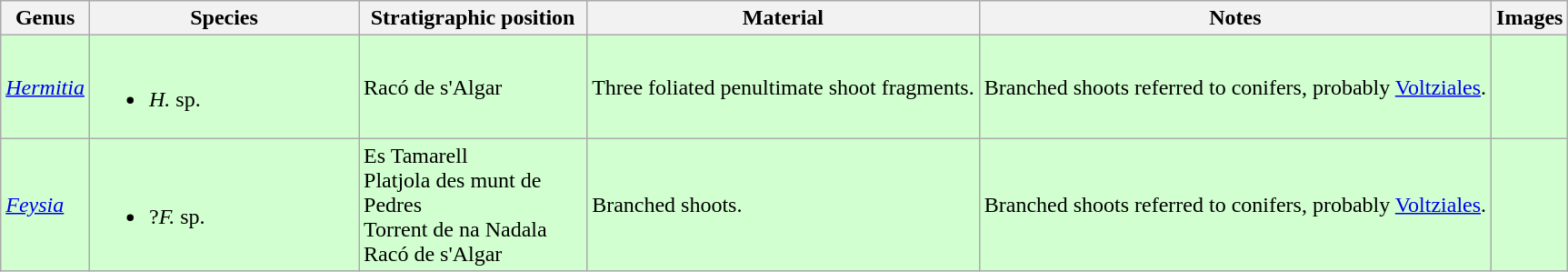<table class="wikitable">
<tr>
<th>Genus</th>
<th width="190px">Species</th>
<th width="160px">Stratigraphic position</th>
<th>Material</th>
<th>Notes</th>
<th>Images</th>
</tr>
<tr>
<td style="background:#D1FFCF;"><em><a href='#'>Hermitia</a></em></td>
<td style="background:#D1FFCF;"><br><ul><li><em>H.</em> sp.</li></ul></td>
<td style="background:#D1FFCF;">Racó de s'Algar</td>
<td style="background:#D1FFCF;">Three foliated penultimate shoot fragments.</td>
<td style="background:#D1FFCF;">Branched shoots referred to conifers, probably <a href='#'>Voltziales</a>.</td>
<td style="background:#D1FFCF;"></td>
</tr>
<tr>
<td style="background:#D1FFCF;"><em><a href='#'>Feysia</a></em></td>
<td style="background:#D1FFCF;"><br><ul><li>?<em>F.</em> sp.</li></ul></td>
<td style="background:#D1FFCF;">Es Tamarell<br>Platjola des munt de Pedres<br>Torrent de na Nadala<br>Racó de s'Algar</td>
<td style="background:#D1FFCF;">Branched shoots.</td>
<td style="background:#D1FFCF;">Branched shoots referred to conifers, probably <a href='#'>Voltziales</a>.</td>
<td style="background:#D1FFCF;"></td>
</tr>
</table>
